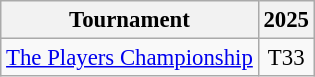<table class="wikitable" style="font-size:95%;text-align:center;">
<tr>
<th>Tournament</th>
<th>2025</th>
</tr>
<tr>
<td align=left><a href='#'>The Players Championship</a></td>
<td>T33</td>
</tr>
</table>
